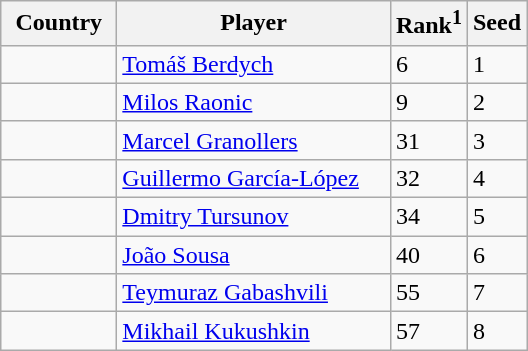<table class=wikitable>
<tr>
<th width="70">Country</th>
<th width="175">Player</th>
<th>Rank<sup>1</sup></th>
<th>Seed</th>
</tr>
<tr>
<td></td>
<td><a href='#'>Tomáš Berdych</a></td>
<td>6</td>
<td>1</td>
</tr>
<tr>
<td></td>
<td><a href='#'>Milos Raonic</a></td>
<td>9</td>
<td>2</td>
</tr>
<tr>
<td></td>
<td><a href='#'>Marcel Granollers</a></td>
<td>31</td>
<td>3</td>
</tr>
<tr>
<td></td>
<td><a href='#'>Guillermo García-López</a></td>
<td>32</td>
<td>4</td>
</tr>
<tr>
<td></td>
<td><a href='#'>Dmitry Tursunov</a></td>
<td>34</td>
<td>5</td>
</tr>
<tr>
<td></td>
<td><a href='#'>João Sousa</a></td>
<td>40</td>
<td>6</td>
</tr>
<tr>
<td></td>
<td><a href='#'>Teymuraz Gabashvili</a></td>
<td>55</td>
<td>7</td>
</tr>
<tr>
<td></td>
<td><a href='#'>Mikhail Kukushkin</a></td>
<td>57</td>
<td>8</td>
</tr>
</table>
